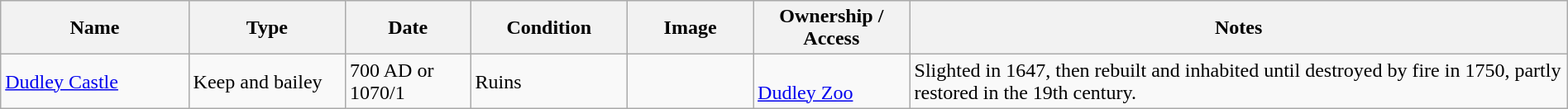<table class="wikitable sortable sticky-header" width="100%">
<tr>
<th width="12%">Name</th>
<th width="10%">Type</th>
<th width="8%">Date</th>
<th width="10%">Condition</th>
<th class="unsortable" width="94">Image</th>
<th width="10%">Ownership / Access</th>
<th class="unsortable">Notes</th>
</tr>
<tr>
<td><a href='#'>Dudley Castle</a></td>
<td>Keep and bailey</td>
<td>700 AD or 1070/1</td>
<td>Ruins</td>
<td></td>
<td><br><a href='#'>Dudley Zoo</a></td>
<td>Slighted in 1647, then rebuilt and inhabited until destroyed by fire in 1750, partly restored in the 19th century.</td>
</tr>
</table>
